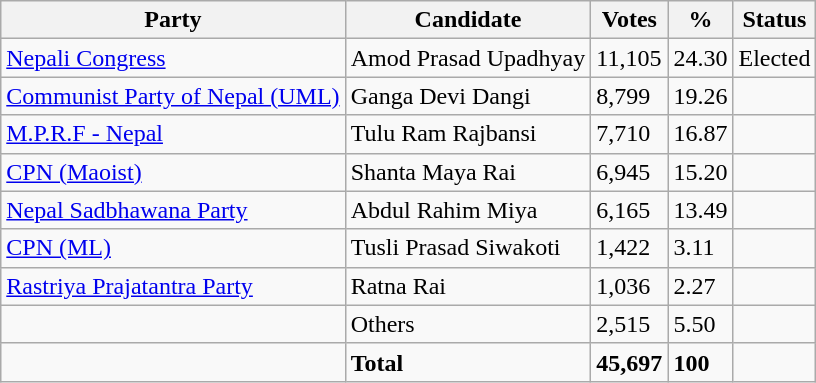<table class="wikitable">
<tr>
<th>Party</th>
<th>Candidate</th>
<th>Votes</th>
<th>%</th>
<th>Status</th>
</tr>
<tr>
<td><a href='#'>Nepali Congress</a></td>
<td>Amod Prasad Upadhyay</td>
<td>11,105</td>
<td>24.30</td>
<td>Elected</td>
</tr>
<tr>
<td><a href='#'>Communist Party of Nepal (UML)</a></td>
<td>Ganga Devi Dangi</td>
<td>8,799</td>
<td>19.26</td>
<td></td>
</tr>
<tr>
<td><a href='#'>M.P.R.F - Nepal</a></td>
<td>Tulu Ram Rajbansi</td>
<td>7,710</td>
<td>16.87</td>
<td></td>
</tr>
<tr>
<td><a href='#'>CPN (Maoist)</a></td>
<td>Shanta Maya Rai</td>
<td>6,945</td>
<td>15.20</td>
<td></td>
</tr>
<tr>
<td><a href='#'>Nepal Sadbhawana Party</a></td>
<td>Abdul Rahim Miya</td>
<td>6,165</td>
<td>13.49</td>
<td></td>
</tr>
<tr>
<td><a href='#'>CPN (ML)</a></td>
<td>Tusli Prasad Siwakoti</td>
<td>1,422</td>
<td>3.11</td>
<td></td>
</tr>
<tr>
<td><a href='#'>Rastriya Prajatantra Party</a></td>
<td>Ratna Rai</td>
<td>1,036</td>
<td>2.27</td>
<td></td>
</tr>
<tr>
<td></td>
<td>Others</td>
<td>2,515</td>
<td>5.50</td>
<td></td>
</tr>
<tr>
<td></td>
<td><strong>Total</strong></td>
<td><strong>45,697</strong></td>
<td><strong>100</strong></td>
<td></td>
</tr>
</table>
